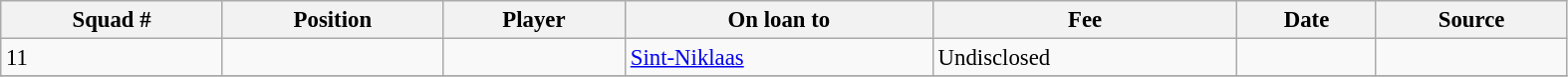<table width=83% class="wikitable sortable" style="text-align:center; font-size:95%; text-align:left">
<tr>
<th><strong>Squad #</strong></th>
<th><strong>Position</strong></th>
<th><strong>Player</strong></th>
<th><strong>On loan to</strong></th>
<th><strong>Fee</strong></th>
<th><strong>Date</strong></th>
<th><strong>Source</strong></th>
</tr>
<tr>
<td>11</td>
<td></td>
<td></td>
<td> <a href='#'>Sint-Niklaas</a></td>
<td>Undisclosed</td>
<td></td>
<td></td>
</tr>
<tr>
</tr>
</table>
